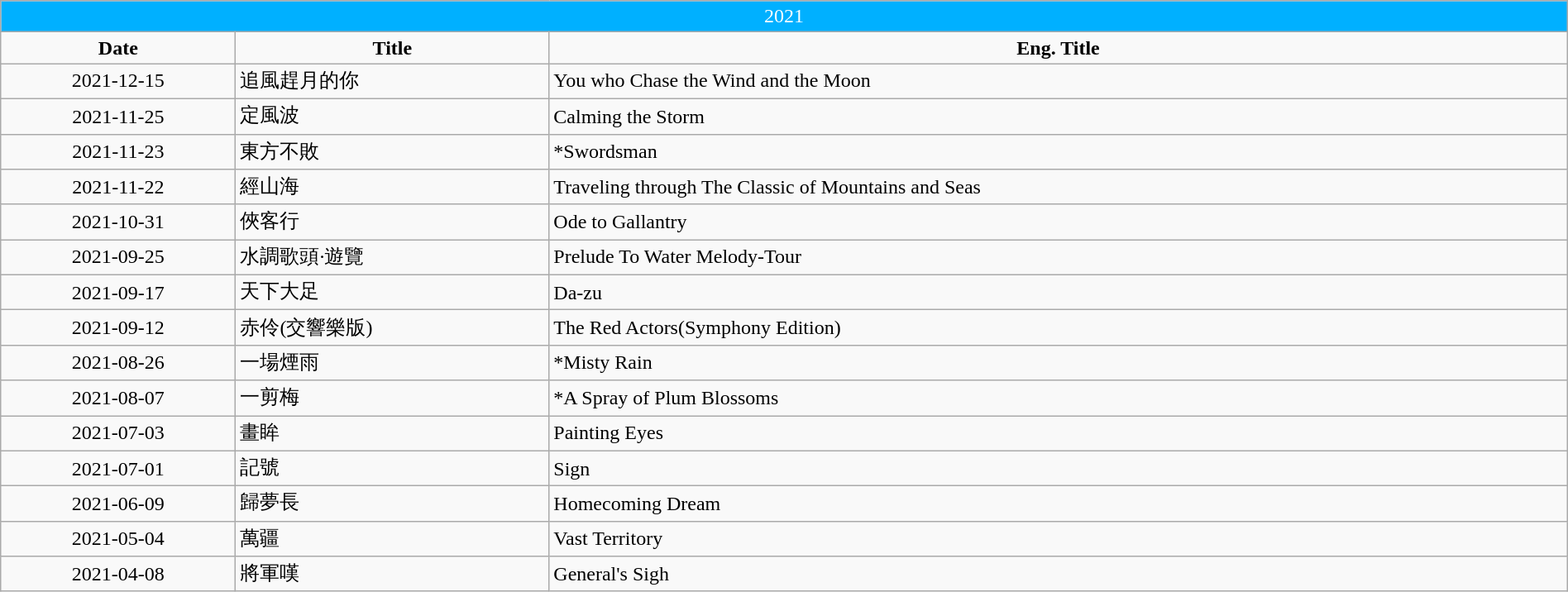<table class="wikitable mw-collapsible mw-collapsed" width="100%" style="text-align:left">
<tr style="background:#00B0FF; color:white ">
<td colspan="3" align="center">2021</td>
</tr>
<tr>
<td width="15%" align="center"><strong>Date</strong></td>
<td width="20%" align="center"><strong>Title</strong></td>
<td align="center"><strong>Eng. Title</strong></td>
</tr>
<tr>
<td align="center">2021-12-15</td>
<td>追風趕月的你</td>
<td>You who Chase the Wind and the Moon</td>
</tr>
<tr>
<td align="center">2021-11-25</td>
<td>定風波</td>
<td>Calming the Storm</td>
</tr>
<tr>
<td align="center">2021-11-23</td>
<td>東方不敗</td>
<td>*Swordsman</td>
</tr>
<tr>
<td align="center">2021-11-22</td>
<td>經山海</td>
<td>Traveling through The Classic of Mountains and Seas</td>
</tr>
<tr>
<td align="center">2021-10-31</td>
<td>俠客行</td>
<td>Ode to Gallantry</td>
</tr>
<tr>
<td align="center">2021-09-25</td>
<td>水調歌頭·遊覽</td>
<td>Prelude To Water Melody-Tour</td>
</tr>
<tr>
<td align="center">2021-09-17</td>
<td>天下大足</td>
<td>Da-zu</td>
</tr>
<tr>
<td align="center">2021-09-12</td>
<td>赤伶(交響樂版)</td>
<td>The Red Actors(Symphony Edition)</td>
</tr>
<tr>
<td align="center">2021-08-26</td>
<td>一場煙雨</td>
<td>*Misty Rain</td>
</tr>
<tr>
<td align="center">2021-08-07</td>
<td>一剪梅</td>
<td>*A Spray of Plum Blossoms</td>
</tr>
<tr>
<td align="center">2021-07-03</td>
<td>畫眸</td>
<td>Painting Eyes</td>
</tr>
<tr>
<td align="center">2021-07-01</td>
<td>記號</td>
<td>Sign</td>
</tr>
<tr>
<td align="center">2021-06-09</td>
<td>歸夢長</td>
<td>Homecoming Dream</td>
</tr>
<tr>
<td align="center">2021-05-04</td>
<td>萬疆</td>
<td>Vast Territory</td>
</tr>
<tr>
<td align="center">2021-04-08</td>
<td>將軍嘆</td>
<td>General's Sigh</td>
</tr>
</table>
